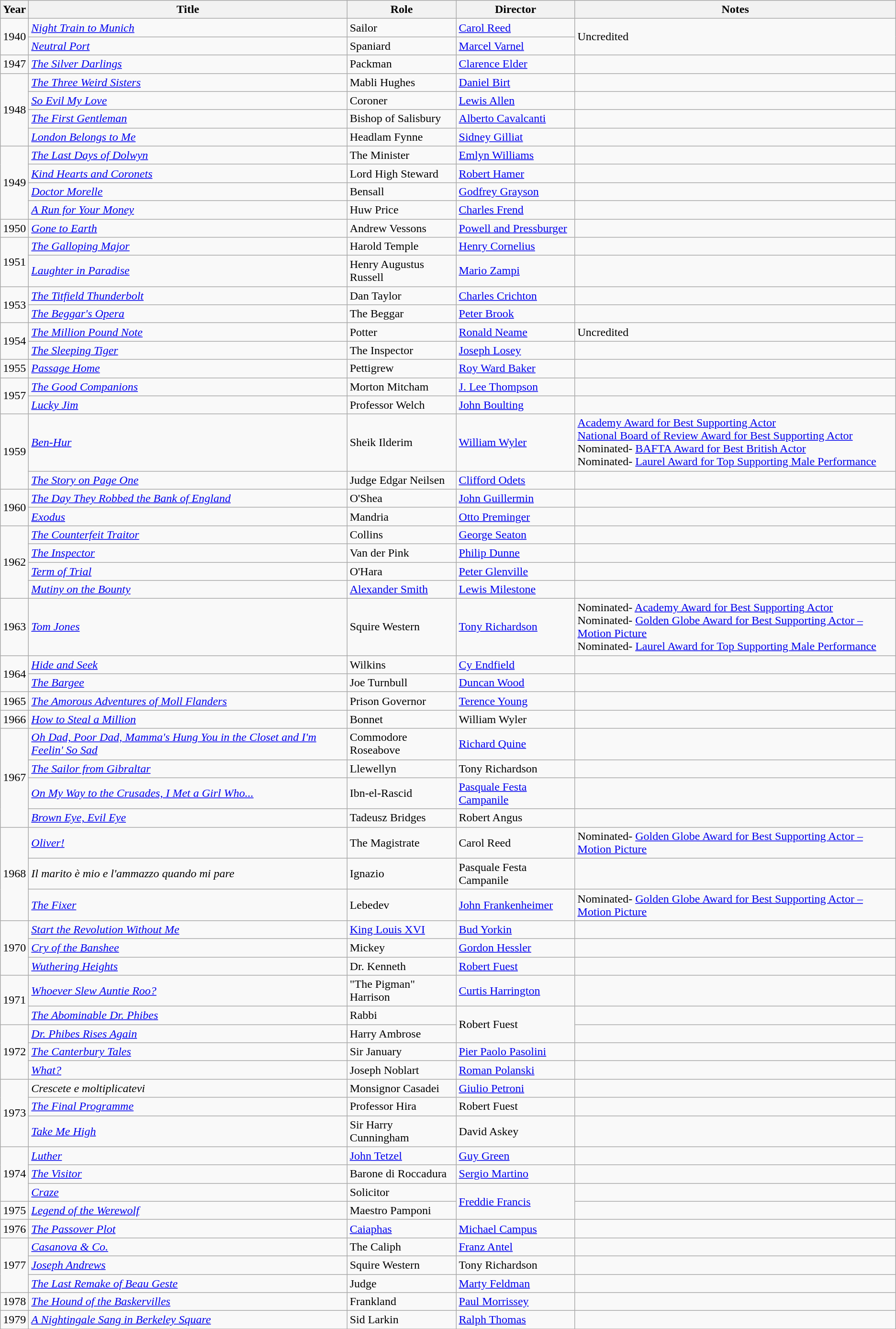<table class="wikitable">
<tr>
<th>Year</th>
<th>Title</th>
<th>Role</th>
<th>Director</th>
<th>Notes</th>
</tr>
<tr>
<td rowspan="2">1940</td>
<td><em><a href='#'>Night Train to Munich</a></em></td>
<td>Sailor</td>
<td><a href='#'>Carol Reed</a></td>
<td rowspan="2">Uncredited</td>
</tr>
<tr>
<td><em><a href='#'>Neutral Port</a></em></td>
<td>Spaniard</td>
<td><a href='#'>Marcel Varnel</a></td>
</tr>
<tr>
<td>1947</td>
<td><em><a href='#'>The Silver Darlings</a></em></td>
<td>Packman</td>
<td><a href='#'>Clarence Elder</a></td>
<td></td>
</tr>
<tr>
<td rowspan="4">1948</td>
<td><em><a href='#'>The Three Weird Sisters</a></em></td>
<td>Mabli Hughes</td>
<td><a href='#'>Daniel Birt</a></td>
<td></td>
</tr>
<tr>
<td><em><a href='#'>So Evil My Love</a></em></td>
<td>Coroner</td>
<td><a href='#'>Lewis Allen</a></td>
<td></td>
</tr>
<tr>
<td><em><a href='#'>The First Gentleman</a></em></td>
<td>Bishop of Salisbury</td>
<td><a href='#'>Alberto Cavalcanti</a></td>
<td></td>
</tr>
<tr>
<td><em><a href='#'>London Belongs to Me</a></em></td>
<td>Headlam Fynne</td>
<td><a href='#'>Sidney Gilliat</a></td>
<td></td>
</tr>
<tr>
<td rowspan="4">1949</td>
<td><em><a href='#'>The Last Days of Dolwyn</a></em></td>
<td>The Minister</td>
<td><a href='#'>Emlyn Williams</a></td>
<td></td>
</tr>
<tr>
<td><em><a href='#'>Kind Hearts and Coronets</a></em></td>
<td>Lord High Steward</td>
<td><a href='#'>Robert Hamer</a></td>
<td></td>
</tr>
<tr>
<td><em><a href='#'>Doctor Morelle</a></em></td>
<td>Bensall</td>
<td><a href='#'>Godfrey Grayson</a></td>
<td></td>
</tr>
<tr>
<td><em><a href='#'>A Run for Your Money</a></em></td>
<td>Huw Price</td>
<td><a href='#'>Charles Frend</a></td>
<td></td>
</tr>
<tr>
<td>1950</td>
<td><em><a href='#'>Gone to Earth</a></em></td>
<td>Andrew Vessons</td>
<td><a href='#'>Powell and Pressburger</a></td>
<td></td>
</tr>
<tr>
<td rowspan="2">1951</td>
<td><em><a href='#'>The Galloping Major</a></em></td>
<td>Harold Temple</td>
<td><a href='#'>Henry Cornelius</a></td>
<td></td>
</tr>
<tr>
<td><em><a href='#'>Laughter in Paradise</a></em></td>
<td>Henry Augustus Russell</td>
<td><a href='#'>Mario Zampi</a></td>
<td></td>
</tr>
<tr>
<td rowspan="2">1953</td>
<td><em><a href='#'>The Titfield Thunderbolt</a></em></td>
<td>Dan Taylor</td>
<td><a href='#'>Charles Crichton</a></td>
<td></td>
</tr>
<tr>
<td><em><a href='#'>The Beggar's Opera</a></em></td>
<td>The Beggar</td>
<td><a href='#'>Peter Brook</a></td>
<td></td>
</tr>
<tr>
<td rowspan="2">1954</td>
<td><em><a href='#'>The Million Pound Note</a></em></td>
<td>Potter</td>
<td><a href='#'>Ronald Neame</a></td>
<td>Uncredited</td>
</tr>
<tr>
<td><em><a href='#'>The Sleeping Tiger</a></em></td>
<td>The Inspector</td>
<td><a href='#'>Joseph Losey</a></td>
<td></td>
</tr>
<tr>
<td>1955</td>
<td><em><a href='#'>Passage Home</a></em></td>
<td>Pettigrew</td>
<td><a href='#'>Roy Ward Baker</a></td>
<td></td>
</tr>
<tr>
<td rowspan="2">1957</td>
<td><em><a href='#'>The Good Companions</a></em></td>
<td>Morton Mitcham</td>
<td><a href='#'>J. Lee Thompson</a></td>
<td></td>
</tr>
<tr>
<td><em><a href='#'>Lucky Jim</a></em></td>
<td>Professor Welch</td>
<td><a href='#'>John Boulting</a></td>
<td></td>
</tr>
<tr>
<td rowspan="2">1959</td>
<td><em><a href='#'>Ben-Hur</a></em></td>
<td>Sheik Ilderim</td>
<td><a href='#'>William Wyler</a></td>
<td><a href='#'>Academy Award for Best Supporting Actor</a><br><a href='#'>National Board of Review Award for Best Supporting Actor</a><br>Nominated- <a href='#'>BAFTA Award for Best British Actor</a><br>Nominated- <a href='#'>Laurel Award for Top Supporting Male Performance</a></td>
</tr>
<tr>
<td><em><a href='#'>The Story on Page One</a></em></td>
<td>Judge Edgar Neilsen</td>
<td><a href='#'>Clifford Odets</a></td>
<td></td>
</tr>
<tr>
<td rowspan="2">1960</td>
<td><em><a href='#'>The Day They Robbed the Bank of England</a></em></td>
<td>O'Shea</td>
<td><a href='#'>John Guillermin</a></td>
<td></td>
</tr>
<tr>
<td><em><a href='#'>Exodus</a></em></td>
<td>Mandria</td>
<td><a href='#'>Otto Preminger</a></td>
<td></td>
</tr>
<tr>
<td rowspan="4">1962</td>
<td><em><a href='#'>The Counterfeit Traitor</a></em></td>
<td>Collins</td>
<td><a href='#'>George Seaton</a></td>
<td></td>
</tr>
<tr>
<td><em><a href='#'>The Inspector</a></em></td>
<td>Van der Pink</td>
<td><a href='#'>Philip Dunne</a></td>
<td></td>
</tr>
<tr>
<td><em><a href='#'>Term of Trial</a></em></td>
<td>O'Hara</td>
<td><a href='#'>Peter Glenville</a></td>
<td></td>
</tr>
<tr>
<td><em><a href='#'>Mutiny on the Bounty</a></em></td>
<td><a href='#'>Alexander Smith</a></td>
<td><a href='#'>Lewis Milestone</a></td>
<td></td>
</tr>
<tr>
<td>1963</td>
<td><em><a href='#'>Tom Jones</a></em></td>
<td>Squire Western</td>
<td><a href='#'>Tony Richardson</a></td>
<td>Nominated- <a href='#'>Academy Award for Best Supporting Actor</a><br>Nominated- <a href='#'>Golden Globe Award for Best Supporting Actor – Motion Picture</a><br>Nominated- <a href='#'>Laurel Award for Top Supporting Male Performance</a></td>
</tr>
<tr>
<td rowspan="2">1964</td>
<td><em><a href='#'>Hide and Seek</a></em></td>
<td>Wilkins</td>
<td><a href='#'>Cy Endfield</a></td>
<td></td>
</tr>
<tr>
<td><em><a href='#'>The Bargee</a></em></td>
<td>Joe Turnbull</td>
<td><a href='#'>Duncan Wood</a></td>
<td></td>
</tr>
<tr>
<td>1965</td>
<td><em><a href='#'>The Amorous Adventures of Moll Flanders</a></em></td>
<td>Prison Governor</td>
<td><a href='#'>Terence Young</a></td>
<td></td>
</tr>
<tr>
<td>1966</td>
<td><em><a href='#'>How to Steal a Million</a></em></td>
<td>Bonnet</td>
<td>William Wyler</td>
<td></td>
</tr>
<tr>
<td rowspan="4">1967</td>
<td><em><a href='#'>Oh Dad, Poor Dad, Mamma's Hung You in the Closet and I'm Feelin' So Sad</a></em></td>
<td>Commodore Roseabove</td>
<td><a href='#'>Richard Quine</a></td>
<td></td>
</tr>
<tr>
<td><em><a href='#'>The Sailor from Gibraltar</a></em></td>
<td>Llewellyn</td>
<td>Tony Richardson</td>
<td></td>
</tr>
<tr>
<td><em><a href='#'>On My Way to the Crusades, I Met a Girl Who...</a></em></td>
<td>Ibn-el-Rascid</td>
<td><a href='#'>Pasquale Festa Campanile</a></td>
<td></td>
</tr>
<tr>
<td><em><a href='#'>Brown Eye, Evil Eye</a></em></td>
<td>Tadeusz Bridges</td>
<td>Robert Angus</td>
<td></td>
</tr>
<tr>
<td rowspan="3">1968</td>
<td><em><a href='#'>Oliver!</a></em></td>
<td>The Magistrate</td>
<td>Carol Reed</td>
<td>Nominated- <a href='#'>Golden Globe Award for Best Supporting Actor – Motion Picture</a></td>
</tr>
<tr>
<td><em>Il marito è mio e l'ammazzo quando mi pare</em></td>
<td>Ignazio</td>
<td>Pasquale Festa Campanile</td>
<td></td>
</tr>
<tr>
<td><em><a href='#'>The Fixer</a></em></td>
<td>Lebedev</td>
<td><a href='#'>John Frankenheimer</a></td>
<td>Nominated- <a href='#'>Golden Globe Award for Best Supporting Actor – Motion Picture</a></td>
</tr>
<tr>
<td rowspan="3">1970</td>
<td><em><a href='#'>Start the Revolution Without Me</a></em></td>
<td><a href='#'>King Louis XVI</a></td>
<td><a href='#'>Bud Yorkin</a></td>
<td></td>
</tr>
<tr>
<td><em><a href='#'>Cry of the Banshee</a></em></td>
<td>Mickey</td>
<td><a href='#'>Gordon Hessler</a></td>
<td></td>
</tr>
<tr>
<td><em><a href='#'>Wuthering Heights</a></em></td>
<td>Dr. Kenneth</td>
<td><a href='#'>Robert Fuest</a></td>
<td></td>
</tr>
<tr>
<td rowspan="2">1971</td>
<td><em><a href='#'>Whoever Slew Auntie Roo?</a></em></td>
<td>"The Pigman" Harrison</td>
<td><a href='#'>Curtis Harrington</a></td>
<td></td>
</tr>
<tr>
<td><em><a href='#'>The Abominable Dr. Phibes</a></em></td>
<td>Rabbi</td>
<td rowspan="2">Robert Fuest</td>
<td></td>
</tr>
<tr>
<td rowspan="3">1972</td>
<td><em><a href='#'>Dr. Phibes Rises Again</a></em></td>
<td>Harry Ambrose</td>
<td></td>
</tr>
<tr>
<td><em><a href='#'>The Canterbury Tales</a></em></td>
<td>Sir January</td>
<td><a href='#'>Pier Paolo Pasolini</a></td>
<td></td>
</tr>
<tr>
<td><em><a href='#'>What?</a></em></td>
<td>Joseph Noblart</td>
<td><a href='#'>Roman Polanski</a></td>
<td></td>
</tr>
<tr>
<td rowspan="3">1973</td>
<td><em>Crescete e moltiplicatevi</em></td>
<td>Monsignor Casadei</td>
<td><a href='#'>Giulio Petroni</a></td>
<td></td>
</tr>
<tr>
<td><em><a href='#'>The Final Programme</a></em></td>
<td>Professor Hira</td>
<td>Robert Fuest</td>
<td></td>
</tr>
<tr>
<td><em><a href='#'>Take Me High</a></em></td>
<td>Sir Harry Cunningham</td>
<td>David Askey</td>
<td></td>
</tr>
<tr>
<td rowspan="3">1974</td>
<td><em><a href='#'>Luther</a></em></td>
<td><a href='#'>John Tetzel</a></td>
<td><a href='#'>Guy Green</a></td>
<td></td>
</tr>
<tr>
<td><a href='#'><em>The Visitor</em></a></td>
<td>Barone di Roccadura</td>
<td><a href='#'>Sergio Martino</a></td>
<td></td>
</tr>
<tr>
<td><em><a href='#'>Craze</a></em></td>
<td>Solicitor</td>
<td rowspan="2"><a href='#'>Freddie Francis</a></td>
<td></td>
</tr>
<tr>
<td>1975</td>
<td><em><a href='#'>Legend of the Werewolf</a></em></td>
<td>Maestro Pamponi</td>
<td></td>
</tr>
<tr>
<td>1976</td>
<td><em><a href='#'>The Passover Plot</a></em></td>
<td><a href='#'>Caiaphas</a></td>
<td><a href='#'>Michael Campus</a></td>
<td></td>
</tr>
<tr>
<td rowspan="3">1977</td>
<td><em><a href='#'>Casanova & Co.</a></em></td>
<td>The Caliph</td>
<td><a href='#'>Franz Antel</a></td>
<td></td>
</tr>
<tr>
<td><em><a href='#'>Joseph Andrews</a></em></td>
<td>Squire Western</td>
<td>Tony Richardson</td>
<td></td>
</tr>
<tr>
<td><em><a href='#'>The Last Remake of Beau Geste</a></em></td>
<td>Judge</td>
<td><a href='#'>Marty Feldman</a></td>
<td></td>
</tr>
<tr>
<td>1978</td>
<td><em><a href='#'>The Hound of the Baskervilles</a></em></td>
<td>Frankland</td>
<td><a href='#'>Paul Morrissey</a></td>
<td></td>
</tr>
<tr>
<td>1979</td>
<td><em><a href='#'>A Nightingale Sang in Berkeley Square</a></em></td>
<td>Sid Larkin</td>
<td><a href='#'>Ralph Thomas</a></td>
<td></td>
</tr>
<tr>
</tr>
</table>
